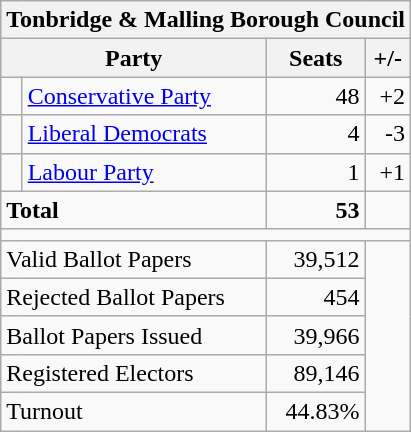<table class="wikitable" border="1" style="text-align:right; font-size:100%">
<tr>
<th align=center colspan=4>Tonbridge & Malling Borough Council</th>
</tr>
<tr>
<th align=left colspan=2>Party</th>
<th align=center>Seats</th>
<th align=center>+/-</th>
</tr>
<tr>
<td bgcolor=> </td>
<td align=left><a href='#'>Conservative Party</a></td>
<td>48</td>
<td>+2</td>
</tr>
<tr>
<td bgcolor=> </td>
<td align=left><a href='#'>Liberal Democrats</a></td>
<td>4</td>
<td>-3</td>
</tr>
<tr>
<td bgcolor=> </td>
<td align=left><a href='#'>Labour Party</a></td>
<td>1</td>
<td>+1</td>
</tr>
<tr>
<td align=left colspan=2><strong>Total</strong></td>
<td><strong>53</strong></td>
<td></td>
</tr>
<tr>
<td align=left colspan=4></td>
</tr>
<tr>
<td align=left colspan=2>Valid Ballot Papers</td>
<td>39,512</td>
<td rowspan=5></td>
</tr>
<tr>
<td align=left colspan=2>Rejected Ballot Papers</td>
<td>454</td>
</tr>
<tr>
<td align=left colspan=2>Ballot Papers Issued</td>
<td>39,966</td>
</tr>
<tr>
<td align=left colspan=2>Registered Electors</td>
<td>89,146</td>
</tr>
<tr>
<td align=left colspan=2>Turnout</td>
<td>44.83%</td>
</tr>
</table>
